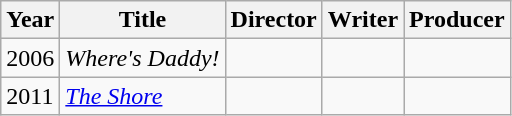<table class="wikitable">
<tr>
<th>Year</th>
<th>Title</th>
<th>Director</th>
<th>Writer</th>
<th>Producer</th>
</tr>
<tr>
<td>2006</td>
<td><em>Where's Daddy!</em></td>
<td></td>
<td></td>
<td></td>
</tr>
<tr>
<td>2011</td>
<td><em><a href='#'>The Shore</a></em></td>
<td></td>
<td></td>
<td></td>
</tr>
</table>
